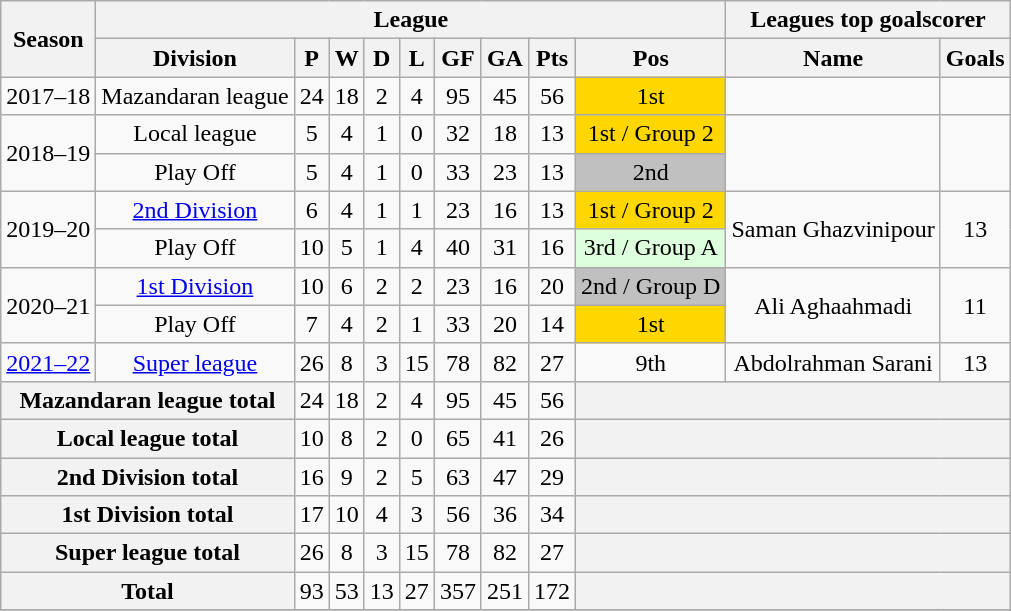<table class="wikitable" style="text-align: center">
<tr>
<th rowspan=2>Season</th>
<th colspan=10>League</th>
<th colspan=2>Leagues top goalscorer</th>
</tr>
<tr>
<th colspan=2>Division</th>
<th>P</th>
<th>W</th>
<th>D</th>
<th>L</th>
<th>GF</th>
<th>GA</th>
<th>Pts</th>
<th>Pos</th>
<th>Name</th>
<th>Goals</th>
</tr>
<tr>
<td>2017–18</td>
<td colspan=2>Mazandaran league</td>
<td>24</td>
<td>18</td>
<td>2</td>
<td>4</td>
<td>95</td>
<td>45</td>
<td>56</td>
<td bgcolor=gold>1st</td>
<td></td>
<td></td>
</tr>
<tr>
<td rowspan=2>2018–19</td>
<td colspan=2>Local league</td>
<td>5</td>
<td>4</td>
<td>1</td>
<td>0</td>
<td>32</td>
<td>18</td>
<td>13</td>
<td bgcolor=gold>1st / Group 2</td>
<td rowspan=2></td>
<td rowspan=2></td>
</tr>
<tr>
<td colspan=2>Play Off</td>
<td>5</td>
<td>4</td>
<td>1</td>
<td>0</td>
<td>33</td>
<td>23</td>
<td>13</td>
<td bgcolor=Silver>2nd</td>
</tr>
<tr>
<td rowspan=2>2019–20</td>
<td colspan=2><a href='#'>2nd Division</a></td>
<td>6</td>
<td>4</td>
<td>1</td>
<td>1</td>
<td>23</td>
<td>16</td>
<td>13</td>
<td bgcolor=gold>1st / Group 2</td>
<td rowspan=2>Saman Ghazvinipour</td>
<td rowspan=2>13</td>
</tr>
<tr>
<td colspan=2>Play Off</td>
<td>10</td>
<td>5</td>
<td>1</td>
<td>4</td>
<td>40</td>
<td>31</td>
<td>16</td>
<td bgcolor="#DDFFDD">3rd / Group A</td>
</tr>
<tr>
<td rowspan=2>2020–21</td>
<td colspan=2><a href='#'>1st Division</a></td>
<td>10</td>
<td>6</td>
<td>2</td>
<td>2</td>
<td>23</td>
<td>16</td>
<td>20</td>
<td bgcolor=Silver>2nd / Group D</td>
<td rowspan=2>Ali Aghaahmadi</td>
<td rowspan=2>11</td>
</tr>
<tr>
<td colspan=2>Play Off</td>
<td>7</td>
<td>4</td>
<td>2</td>
<td>1</td>
<td>33</td>
<td>20</td>
<td>14</td>
<td bgcolor=gold>1st</td>
</tr>
<tr>
<td><a href='#'>2021–22</a></td>
<td colspan=2><a href='#'>Super league</a></td>
<td>26</td>
<td>8</td>
<td>3</td>
<td>15</td>
<td>78</td>
<td>82</td>
<td>27</td>
<td>9th</td>
<td>Abdolrahman Sarani</td>
<td>13</td>
</tr>
<tr>
<th colspan=3>Mazandaran league total</th>
<td>24</td>
<td>18</td>
<td>2</td>
<td>4</td>
<td>95</td>
<td>45</td>
<td>56</td>
<th colspan=5></th>
</tr>
<tr>
<th colspan=3>Local league total</th>
<td>10</td>
<td>8</td>
<td>2</td>
<td>0</td>
<td>65</td>
<td>41</td>
<td>26</td>
<th colspan=5></th>
</tr>
<tr>
<th colspan=3>2nd Division total</th>
<td>16</td>
<td>9</td>
<td>2</td>
<td>5</td>
<td>63</td>
<td>47</td>
<td>29</td>
<th colspan=5></th>
</tr>
<tr>
<th colspan=3>1st Division total</th>
<td>17</td>
<td>10</td>
<td>4</td>
<td>3</td>
<td>56</td>
<td>36</td>
<td>34</td>
<th colspan=5></th>
</tr>
<tr>
<th colspan=3>Super league total</th>
<td>26</td>
<td>8</td>
<td>3</td>
<td>15</td>
<td>78</td>
<td>82</td>
<td>27</td>
<th colspan=5></th>
</tr>
<tr>
<th colspan=3>Total</th>
<td>93</td>
<td>53</td>
<td>13</td>
<td>27</td>
<td>357</td>
<td>251</td>
<td>172</td>
<th colspan=5></th>
</tr>
<tr>
</tr>
</table>
